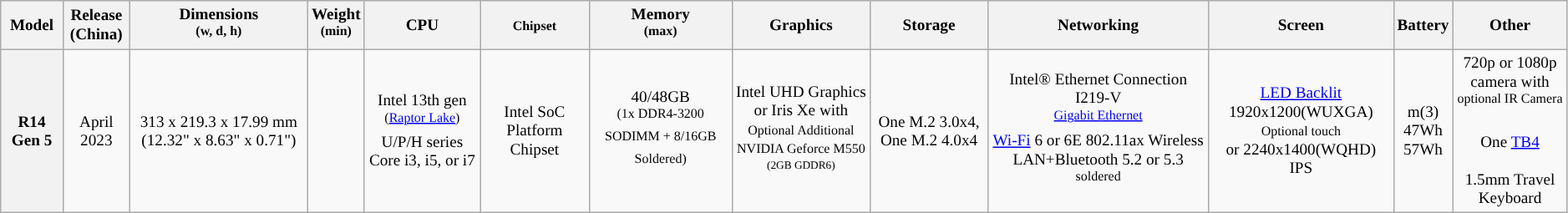<table class="wikitable" style="font-size:80%; text-align:center">
<tr>
<th>Model</th>
<th>Release<br>(China)</th>
<th>Dimensions <br><sup>(w, d, h)</sup></th>
<th>Weight <br><sup>(min)</sup></th>
<th>CPU</th>
<th><small>Chipset</small></th>
<th>Memory <br><sup>(max)</sup></th>
<th>Graphics</th>
<th>Storage</th>
<th>Networking</th>
<th>Screen</th>
<th>Battery</th>
<th>Other</th>
</tr>
<tr>
<th>R14 Gen 5 </th>
<td>April 2023</td>
<td>313 x 219.3 x 17.99 mm (12.32" x 8.63" x 0.71")</td>
<td></td>
<td style="background:">Intel 13th gen <br><sup>(<a href='#'>Raptor Lake</a>)</sup> <br>U/P/H series Core i3, i5, or i7</td>
<td>Intel SoC Platform Chipset</td>
<td style="background:">40/48GB <br><sup>(1x DDR4-3200 SODIMM + 8/16GB Soldered)</sup></td>
<td style="background:">Intel UHD Graphics or Iris Xe with <br><small>Optional Additional NVIDIA Geforce M550 <br><sup>(2GB GDDR6)</sup></small></td>
<td style="background:">One M.2 3.0x4, One M.2 4.0x4</td>
<td>Intel® Ethernet Connection I219-V <br><sup><a href='#'>Gigabit Ethernet</a></sup> <br><a href='#'>Wi-Fi</a> 6 or 6E 802.11ax Wireless LAN+Bluetooth 5.2 or 5.3<br><sup>soldered</sup></td>
<td style="background:"><a href='#'>LED Backlit</a> 1920x1200(WUXGA) <br><small>Optional touch</small> <br>or 2240x1400(WQHD) IPS</td>
<td style="background:">m(3) <br>47Wh<br>57Wh</td>
<td>720p or 1080p camera with <br><sup>optional IR Camera</sup> <br><br>One <a href='#'>TB4</a> <br><br>1.5mm Travel Keyboard</td>
</tr>
</table>
